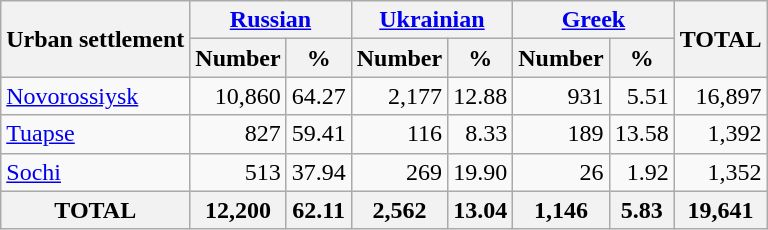<table class="wikitable sortable">
<tr>
<th rowspan="2">Urban settlement</th>
<th colspan="2"><a href='#'>Russian</a></th>
<th colspan="2"><a href='#'>Ukrainian</a></th>
<th colspan="2"><a href='#'>Greek</a></th>
<th rowspan="2">TOTAL</th>
</tr>
<tr>
<th>Number</th>
<th>%</th>
<th>Number</th>
<th>%</th>
<th>Number</th>
<th>%</th>
</tr>
<tr>
<td><a href='#'>Novorossiysk</a></td>
<td align="right">10,860</td>
<td align="right">64.27</td>
<td align="right">2,177</td>
<td align="right">12.88</td>
<td align="right">931</td>
<td align="right">5.51</td>
<td align="right">16,897</td>
</tr>
<tr>
<td><a href='#'>Tuapse</a></td>
<td align="right">827</td>
<td align="right">59.41</td>
<td align="right">116</td>
<td align="right">8.33</td>
<td align="right">189</td>
<td align="right">13.58</td>
<td align="right">1,392</td>
</tr>
<tr>
<td><a href='#'>Sochi</a></td>
<td align="right">513</td>
<td align="right">37.94</td>
<td align="right">269</td>
<td align="right">19.90</td>
<td align="right">26</td>
<td align="right">1.92</td>
<td align="right">1,352</td>
</tr>
<tr>
<th>TOTAL</th>
<th>12,200</th>
<th>62.11</th>
<th>2,562</th>
<th>13.04</th>
<th>1,146</th>
<th>5.83</th>
<th>19,641</th>
</tr>
</table>
